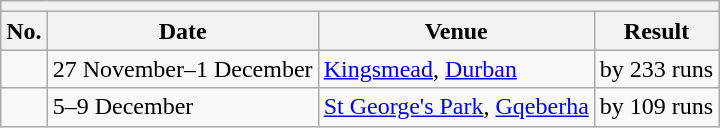<table class="wikitable">
<tr>
<th colspan="4"></th>
</tr>
<tr>
<th>No.</th>
<th>Date</th>
<th>Venue</th>
<th>Result</th>
</tr>
<tr>
<td></td>
<td>27 November–1 December</td>
<td><a href='#'>Kingsmead</a>, <a href='#'>Durban</a></td>
<td> by 233 runs</td>
</tr>
<tr>
<td></td>
<td>5–9 December</td>
<td><a href='#'>St George's Park</a>, <a href='#'>Gqeberha</a></td>
<td> by 109 runs</td>
</tr>
</table>
